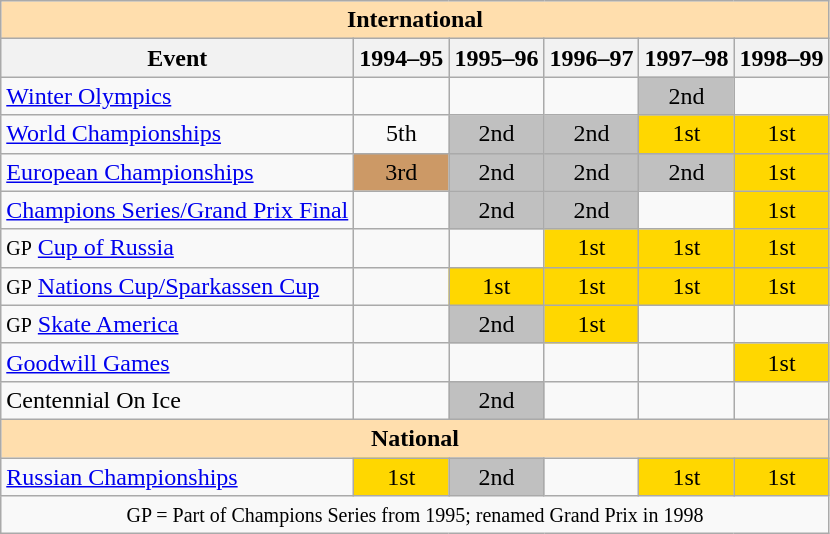<table class="wikitable" style="text-align:center">
<tr>
<th style="background-color: #ffdead; " colspan=6 align=center>International</th>
</tr>
<tr>
<th>Event</th>
<th>1994–95</th>
<th>1995–96</th>
<th>1996–97</th>
<th>1997–98</th>
<th>1998–99</th>
</tr>
<tr>
<td align=left><a href='#'>Winter Olympics</a></td>
<td></td>
<td></td>
<td></td>
<td bgcolor=silver>2nd</td>
<td></td>
</tr>
<tr>
<td align=left><a href='#'>World Championships</a></td>
<td>5th</td>
<td bgcolor=silver>2nd</td>
<td bgcolor=silver>2nd</td>
<td bgcolor=gold>1st</td>
<td bgcolor=gold>1st</td>
</tr>
<tr>
<td align=left><a href='#'>European Championships</a></td>
<td bgcolor=cc9966>3rd</td>
<td bgcolor=silver>2nd</td>
<td bgcolor=silver>2nd</td>
<td bgcolor=silver>2nd</td>
<td bgcolor=gold>1st</td>
</tr>
<tr>
<td align=left><a href='#'>Champions Series/Grand Prix Final</a></td>
<td></td>
<td bgcolor=silver>2nd</td>
<td bgcolor=silver>2nd</td>
<td></td>
<td bgcolor=gold>1st</td>
</tr>
<tr>
<td align=left><small>GP</small> <a href='#'>Cup of Russia</a></td>
<td></td>
<td></td>
<td bgcolor=gold>1st</td>
<td bgcolor=gold>1st</td>
<td bgcolor=gold>1st</td>
</tr>
<tr>
<td align=left><small>GP</small> <a href='#'>Nations Cup/Sparkassen Cup</a></td>
<td></td>
<td bgcolor=gold>1st</td>
<td bgcolor=gold>1st</td>
<td bgcolor=gold>1st</td>
<td bgcolor=gold>1st</td>
</tr>
<tr>
<td align=left><small>GP</small> <a href='#'>Skate America</a></td>
<td></td>
<td bgcolor=silver>2nd</td>
<td bgcolor=gold>1st</td>
<td></td>
<td></td>
</tr>
<tr>
<td align=left><a href='#'>Goodwill Games</a></td>
<td></td>
<td></td>
<td></td>
<td></td>
<td bgcolor=gold>1st</td>
</tr>
<tr>
<td align=left>Centennial On Ice</td>
<td></td>
<td bgcolor=silver>2nd</td>
<td></td>
<td></td>
<td></td>
</tr>
<tr>
<th style="background-color: #ffdead; " colspan=6 align=center>National</th>
</tr>
<tr>
<td align=left><a href='#'>Russian Championships</a></td>
<td bgcolor=gold>1st</td>
<td bgcolor=silver>2nd</td>
<td></td>
<td bgcolor=gold>1st</td>
<td bgcolor=gold>1st</td>
</tr>
<tr>
<td colspan=6 align=center><small> GP = Part of Champions Series from 1995; renamed Grand Prix in 1998 </small></td>
</tr>
</table>
